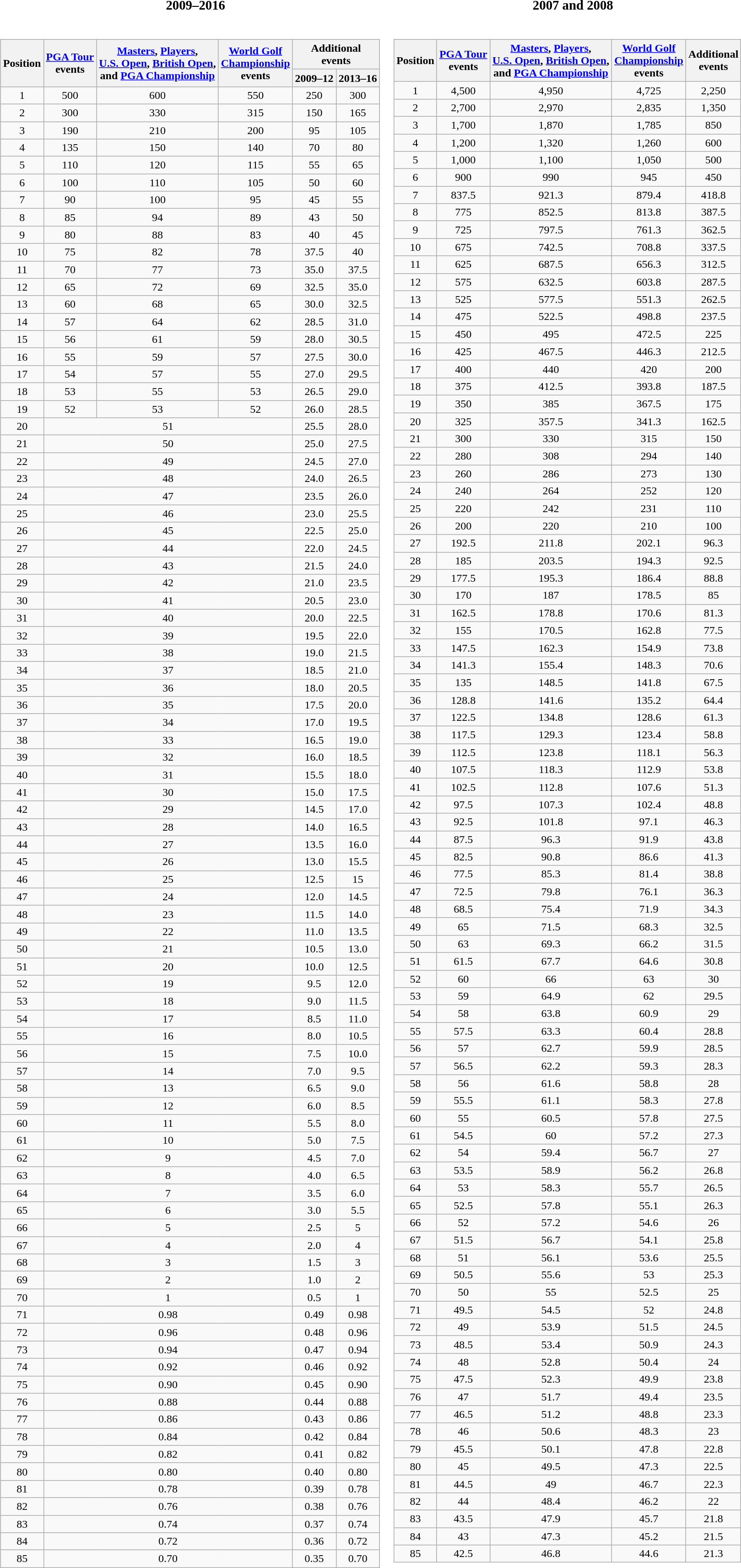<table>
<tr>
<th><big>2009–2016</big></th>
<th><big>2007 and 2008</big></th>
</tr>
<tr>
<td valign="top"><br><table class="wikitable" style="text-align:center">
<tr>
<th rowspan=2>Position</th>
<th rowspan=2><a href='#'>PGA Tour</a><br>events</th>
<th rowspan=2><a href='#'>Masters</a>, <a href='#'>Players</a>,<br><a href='#'>U.S. Open</a>, <a href='#'>British Open</a>,<br> and <a href='#'>PGA Championship</a></th>
<th rowspan=2><a href='#'>World Golf<br>Championship</a><br>events</th>
<th colspan=2>Additional<br>events</th>
</tr>
<tr>
<th>2009–12</th>
<th>2013–16</th>
</tr>
<tr>
<td>1</td>
<td>500</td>
<td>600</td>
<td>550</td>
<td>250</td>
<td>300</td>
</tr>
<tr>
<td>2</td>
<td>300</td>
<td>330</td>
<td>315</td>
<td>150</td>
<td>165</td>
</tr>
<tr>
<td>3</td>
<td>190</td>
<td>210</td>
<td>200</td>
<td>95</td>
<td>105</td>
</tr>
<tr>
<td>4</td>
<td>135</td>
<td>150</td>
<td>140</td>
<td>70</td>
<td>80</td>
</tr>
<tr>
<td>5</td>
<td>110</td>
<td>120</td>
<td>115</td>
<td>55</td>
<td>65</td>
</tr>
<tr>
<td>6</td>
<td>100</td>
<td>110</td>
<td>105</td>
<td>50</td>
<td>60</td>
</tr>
<tr>
<td>7</td>
<td>90</td>
<td>100</td>
<td>95</td>
<td>45</td>
<td>55</td>
</tr>
<tr>
<td>8</td>
<td>85</td>
<td>94</td>
<td>89</td>
<td>43</td>
<td>50</td>
</tr>
<tr>
<td>9</td>
<td>80</td>
<td>88</td>
<td>83</td>
<td>40</td>
<td>45</td>
</tr>
<tr>
<td>10</td>
<td>75</td>
<td>82</td>
<td>78</td>
<td>37.5</td>
<td>40</td>
</tr>
<tr>
<td>11</td>
<td>70</td>
<td>77</td>
<td>73</td>
<td>35.0</td>
<td>37.5</td>
</tr>
<tr>
<td>12</td>
<td>65</td>
<td>72</td>
<td>69</td>
<td>32.5</td>
<td>35.0</td>
</tr>
<tr>
<td>13</td>
<td>60</td>
<td>68</td>
<td>65</td>
<td>30.0</td>
<td>32.5</td>
</tr>
<tr>
<td>14</td>
<td>57</td>
<td>64</td>
<td>62</td>
<td>28.5</td>
<td>31.0</td>
</tr>
<tr>
<td>15</td>
<td>56</td>
<td>61</td>
<td>59</td>
<td>28.0</td>
<td>30.5</td>
</tr>
<tr>
<td>16</td>
<td>55</td>
<td>59</td>
<td>57</td>
<td>27.5</td>
<td>30.0</td>
</tr>
<tr>
<td>17</td>
<td>54</td>
<td>57</td>
<td>55</td>
<td>27.0</td>
<td>29.5</td>
</tr>
<tr>
<td>18</td>
<td>53</td>
<td>55</td>
<td>53</td>
<td>26.5</td>
<td>29.0</td>
</tr>
<tr>
<td>19</td>
<td>52</td>
<td>53</td>
<td>52</td>
<td>26.0</td>
<td>28.5</td>
</tr>
<tr>
<td>20</td>
<td colspan=3>51</td>
<td>25.5</td>
<td>28.0</td>
</tr>
<tr>
<td>21</td>
<td colspan=3>50</td>
<td>25.0</td>
<td>27.5</td>
</tr>
<tr>
<td>22</td>
<td colspan=3>49</td>
<td>24.5</td>
<td>27.0</td>
</tr>
<tr>
<td>23</td>
<td colspan=3>48</td>
<td>24.0</td>
<td>26.5</td>
</tr>
<tr>
<td>24</td>
<td colspan=3>47</td>
<td>23.5</td>
<td>26.0</td>
</tr>
<tr>
<td>25</td>
<td colspan=3>46</td>
<td>23.0</td>
<td>25.5</td>
</tr>
<tr>
<td>26</td>
<td colspan=3>45</td>
<td>22.5</td>
<td>25.0</td>
</tr>
<tr>
<td>27</td>
<td colspan=3>44</td>
<td>22.0</td>
<td>24.5</td>
</tr>
<tr>
<td>28</td>
<td colspan=3>43</td>
<td>21.5</td>
<td>24.0</td>
</tr>
<tr>
<td>29</td>
<td colspan=3>42</td>
<td>21.0</td>
<td>23.5</td>
</tr>
<tr>
<td>30</td>
<td colspan=3>41</td>
<td>20.5</td>
<td>23.0</td>
</tr>
<tr>
<td>31</td>
<td colspan=3>40</td>
<td>20.0</td>
<td>22.5</td>
</tr>
<tr>
<td>32</td>
<td colspan=3>39</td>
<td>19.5</td>
<td>22.0</td>
</tr>
<tr>
<td>33</td>
<td colspan=3>38</td>
<td>19.0</td>
<td>21.5</td>
</tr>
<tr>
<td>34</td>
<td colspan=3>37</td>
<td>18.5</td>
<td>21.0</td>
</tr>
<tr>
<td>35</td>
<td colspan=3>36</td>
<td>18.0</td>
<td>20.5</td>
</tr>
<tr>
<td>36</td>
<td colspan=3>35</td>
<td>17.5</td>
<td>20.0</td>
</tr>
<tr>
<td>37</td>
<td colspan=3>34</td>
<td>17.0</td>
<td>19.5</td>
</tr>
<tr>
<td>38</td>
<td colspan=3>33</td>
<td>16.5</td>
<td>19.0</td>
</tr>
<tr>
<td>39</td>
<td colspan=3>32</td>
<td>16.0</td>
<td>18.5</td>
</tr>
<tr>
<td>40</td>
<td colspan=3>31</td>
<td>15.5</td>
<td>18.0</td>
</tr>
<tr>
<td>41</td>
<td colspan=3>30</td>
<td>15.0</td>
<td>17.5</td>
</tr>
<tr>
<td>42</td>
<td colspan=3>29</td>
<td>14.5</td>
<td>17.0</td>
</tr>
<tr>
<td>43</td>
<td colspan=3>28</td>
<td>14.0</td>
<td>16.5</td>
</tr>
<tr>
<td>44</td>
<td colspan=3>27</td>
<td>13.5</td>
<td>16.0</td>
</tr>
<tr>
<td>45</td>
<td colspan=3>26</td>
<td>13.0</td>
<td>15.5</td>
</tr>
<tr>
<td>46</td>
<td colspan=3>25</td>
<td>12.5</td>
<td>15</td>
</tr>
<tr>
<td>47</td>
<td colspan=3>24</td>
<td>12.0</td>
<td>14.5</td>
</tr>
<tr>
<td>48</td>
<td colspan=3>23</td>
<td>11.5</td>
<td>14.0</td>
</tr>
<tr>
<td>49</td>
<td colspan=3>22</td>
<td>11.0</td>
<td>13.5</td>
</tr>
<tr>
<td>50</td>
<td colspan=3>21</td>
<td>10.5</td>
<td>13.0</td>
</tr>
<tr>
<td>51</td>
<td colspan=3>20</td>
<td>10.0</td>
<td>12.5</td>
</tr>
<tr>
<td>52</td>
<td colspan=3>19</td>
<td>9.5</td>
<td>12.0</td>
</tr>
<tr>
<td>53</td>
<td colspan=3>18</td>
<td>9.0</td>
<td>11.5</td>
</tr>
<tr>
<td>54</td>
<td colspan=3>17</td>
<td>8.5</td>
<td>11.0</td>
</tr>
<tr>
<td>55</td>
<td colspan=3>16</td>
<td>8.0</td>
<td>10.5</td>
</tr>
<tr>
<td>56</td>
<td colspan=3>15</td>
<td>7.5</td>
<td>10.0</td>
</tr>
<tr>
<td>57</td>
<td colspan=3>14</td>
<td>7.0</td>
<td>9.5</td>
</tr>
<tr>
<td>58</td>
<td colspan=3>13</td>
<td>6.5</td>
<td>9.0</td>
</tr>
<tr>
<td>59</td>
<td colspan=3>12</td>
<td>6.0</td>
<td>8.5</td>
</tr>
<tr>
<td>60</td>
<td colspan=3>11</td>
<td>5.5</td>
<td>8.0</td>
</tr>
<tr>
<td>61</td>
<td colspan=3>10</td>
<td>5.0</td>
<td>7.5</td>
</tr>
<tr>
<td>62</td>
<td colspan=3>9</td>
<td>4.5</td>
<td>7.0</td>
</tr>
<tr>
<td>63</td>
<td colspan=3>8</td>
<td>4.0</td>
<td>6.5</td>
</tr>
<tr>
<td>64</td>
<td colspan=3>7</td>
<td>3.5</td>
<td>6.0</td>
</tr>
<tr>
<td>65</td>
<td colspan=3>6</td>
<td>3.0</td>
<td>5.5</td>
</tr>
<tr>
<td>66</td>
<td colspan=3>5</td>
<td>2.5</td>
<td>5</td>
</tr>
<tr>
<td>67</td>
<td colspan=3>4</td>
<td>2.0</td>
<td>4</td>
</tr>
<tr>
<td>68</td>
<td colspan=3>3</td>
<td>1.5</td>
<td>3</td>
</tr>
<tr>
<td>69</td>
<td colspan=3>2</td>
<td>1.0</td>
<td>2</td>
</tr>
<tr>
<td>70</td>
<td colspan=3>1</td>
<td>0.5</td>
<td>1</td>
</tr>
<tr>
<td>71</td>
<td colspan=3>0.98</td>
<td>0.49</td>
<td>0.98</td>
</tr>
<tr>
<td>72</td>
<td colspan=3>0.96</td>
<td>0.48</td>
<td>0.96</td>
</tr>
<tr>
<td>73</td>
<td colspan=3>0.94</td>
<td>0.47</td>
<td>0.94</td>
</tr>
<tr>
<td>74</td>
<td colspan=3>0.92</td>
<td>0.46</td>
<td>0.92</td>
</tr>
<tr>
<td>75</td>
<td colspan=3>0.90</td>
<td>0.45</td>
<td>0.90</td>
</tr>
<tr>
<td>76</td>
<td colspan=3>0.88</td>
<td>0.44</td>
<td>0.88</td>
</tr>
<tr>
<td>77</td>
<td colspan=3>0.86</td>
<td>0.43</td>
<td>0.86</td>
</tr>
<tr>
<td>78</td>
<td colspan=3>0.84</td>
<td>0.42</td>
<td>0.84</td>
</tr>
<tr>
<td>79</td>
<td colspan=3>0.82</td>
<td>0.41</td>
<td>0.82</td>
</tr>
<tr>
<td>80</td>
<td colspan=3>0.80</td>
<td>0.40</td>
<td>0.80</td>
</tr>
<tr>
<td>81</td>
<td colspan=3>0.78</td>
<td>0.39</td>
<td>0.78</td>
</tr>
<tr>
<td>82</td>
<td colspan=3>0.76</td>
<td>0.38</td>
<td>0.76</td>
</tr>
<tr>
<td>83</td>
<td colspan=3>0.74</td>
<td>0.37</td>
<td>0.74</td>
</tr>
<tr>
<td>84</td>
<td colspan=3>0.72</td>
<td>0.36</td>
<td>0.72</td>
</tr>
<tr>
<td>85</td>
<td colspan=3>0.70</td>
<td>0.35</td>
<td>0.70</td>
</tr>
</table>
</td>
<td valign="top"><br><table class="wikitable" style="text-align:center">
<tr>
<th>Position</th>
<th><a href='#'>PGA Tour</a><br>events</th>
<th><a href='#'>Masters</a>, <a href='#'>Players</a>,<br><a href='#'>U.S. Open</a>, <a href='#'>British Open</a>,<br> and <a href='#'>PGA Championship</a></th>
<th><a href='#'>World Golf<br>Championship</a><br>events</th>
<th>Additional<br>events</th>
</tr>
<tr>
<td>1</td>
<td>4,500</td>
<td>4,950</td>
<td>4,725</td>
<td>2,250</td>
</tr>
<tr>
<td>2</td>
<td>2,700</td>
<td>2,970</td>
<td>2,835</td>
<td>1,350</td>
</tr>
<tr>
<td>3</td>
<td>1,700</td>
<td>1,870</td>
<td>1,785</td>
<td>850</td>
</tr>
<tr>
<td>4</td>
<td>1,200</td>
<td>1,320</td>
<td>1,260</td>
<td>600</td>
</tr>
<tr>
<td>5</td>
<td>1,000</td>
<td>1,100</td>
<td>1,050</td>
<td>500</td>
</tr>
<tr>
<td>6</td>
<td>900</td>
<td>990</td>
<td>945</td>
<td>450</td>
</tr>
<tr>
<td>7</td>
<td>837.5</td>
<td>921.3</td>
<td>879.4</td>
<td>418.8</td>
</tr>
<tr>
<td>8</td>
<td>775</td>
<td>852.5</td>
<td>813.8</td>
<td>387.5</td>
</tr>
<tr>
<td>9</td>
<td>725</td>
<td>797.5</td>
<td>761.3</td>
<td>362.5</td>
</tr>
<tr>
<td>10</td>
<td>675</td>
<td>742.5</td>
<td>708.8</td>
<td>337.5</td>
</tr>
<tr>
<td>11</td>
<td>625</td>
<td>687.5</td>
<td>656.3</td>
<td>312.5</td>
</tr>
<tr>
<td>12</td>
<td>575</td>
<td>632.5</td>
<td>603.8</td>
<td>287.5</td>
</tr>
<tr>
<td>13</td>
<td>525</td>
<td>577.5</td>
<td>551.3</td>
<td>262.5</td>
</tr>
<tr>
<td>14</td>
<td>475</td>
<td>522.5</td>
<td>498.8</td>
<td>237.5</td>
</tr>
<tr>
<td>15</td>
<td>450</td>
<td>495</td>
<td>472.5</td>
<td>225</td>
</tr>
<tr>
<td>16</td>
<td>425</td>
<td>467.5</td>
<td>446.3</td>
<td>212.5</td>
</tr>
<tr>
<td>17</td>
<td>400</td>
<td>440</td>
<td>420</td>
<td>200</td>
</tr>
<tr>
<td>18</td>
<td>375</td>
<td>412.5</td>
<td>393.8</td>
<td>187.5</td>
</tr>
<tr>
<td>19</td>
<td>350</td>
<td>385</td>
<td>367.5</td>
<td>175</td>
</tr>
<tr>
<td>20</td>
<td>325</td>
<td>357.5</td>
<td>341.3</td>
<td>162.5</td>
</tr>
<tr>
<td>21</td>
<td>300</td>
<td>330</td>
<td>315</td>
<td>150</td>
</tr>
<tr>
<td>22</td>
<td>280</td>
<td>308</td>
<td>294</td>
<td>140</td>
</tr>
<tr>
<td>23</td>
<td>260</td>
<td>286</td>
<td>273</td>
<td>130</td>
</tr>
<tr>
<td>24</td>
<td>240</td>
<td>264</td>
<td>252</td>
<td>120</td>
</tr>
<tr>
<td>25</td>
<td>220</td>
<td>242</td>
<td>231</td>
<td>110</td>
</tr>
<tr>
<td>26</td>
<td>200</td>
<td>220</td>
<td>210</td>
<td>100</td>
</tr>
<tr>
<td>27</td>
<td>192.5</td>
<td>211.8</td>
<td>202.1</td>
<td>96.3</td>
</tr>
<tr>
<td>28</td>
<td>185</td>
<td>203.5</td>
<td>194.3</td>
<td>92.5</td>
</tr>
<tr>
<td>29</td>
<td>177.5</td>
<td>195.3</td>
<td>186.4</td>
<td>88.8</td>
</tr>
<tr>
<td>30</td>
<td>170</td>
<td>187</td>
<td>178.5</td>
<td>85</td>
</tr>
<tr>
<td>31</td>
<td>162.5</td>
<td>178.8</td>
<td>170.6</td>
<td>81.3</td>
</tr>
<tr>
<td>32</td>
<td>155</td>
<td>170.5</td>
<td>162.8</td>
<td>77.5</td>
</tr>
<tr>
<td>33</td>
<td>147.5</td>
<td>162.3</td>
<td>154.9</td>
<td>73.8</td>
</tr>
<tr>
<td>34</td>
<td>141.3</td>
<td>155.4</td>
<td>148.3</td>
<td>70.6</td>
</tr>
<tr>
<td>35</td>
<td>135</td>
<td>148.5</td>
<td>141.8</td>
<td>67.5</td>
</tr>
<tr>
<td>36</td>
<td>128.8</td>
<td>141.6</td>
<td>135.2</td>
<td>64.4</td>
</tr>
<tr>
<td>37</td>
<td>122.5</td>
<td>134.8</td>
<td>128.6</td>
<td>61.3</td>
</tr>
<tr>
<td>38</td>
<td>117.5</td>
<td>129.3</td>
<td>123.4</td>
<td>58.8</td>
</tr>
<tr>
<td>39</td>
<td>112.5</td>
<td>123.8</td>
<td>118.1</td>
<td>56.3</td>
</tr>
<tr>
<td>40</td>
<td>107.5</td>
<td>118.3</td>
<td>112.9</td>
<td>53.8</td>
</tr>
<tr>
<td>41</td>
<td>102.5</td>
<td>112.8</td>
<td>107.6</td>
<td>51.3</td>
</tr>
<tr>
<td>42</td>
<td>97.5</td>
<td>107.3</td>
<td>102.4</td>
<td>48.8</td>
</tr>
<tr>
<td>43</td>
<td>92.5</td>
<td>101.8</td>
<td>97.1</td>
<td>46.3</td>
</tr>
<tr>
<td>44</td>
<td>87.5</td>
<td>96.3</td>
<td>91.9</td>
<td>43.8</td>
</tr>
<tr>
<td>45</td>
<td>82.5</td>
<td>90.8</td>
<td>86.6</td>
<td>41.3</td>
</tr>
<tr>
<td>46</td>
<td>77.5</td>
<td>85.3</td>
<td>81.4</td>
<td>38.8</td>
</tr>
<tr>
<td>47</td>
<td>72.5</td>
<td>79.8</td>
<td>76.1</td>
<td>36.3</td>
</tr>
<tr>
<td>48</td>
<td>68.5</td>
<td>75.4</td>
<td>71.9</td>
<td>34.3</td>
</tr>
<tr>
<td>49</td>
<td>65</td>
<td>71.5</td>
<td>68.3</td>
<td>32.5</td>
</tr>
<tr>
<td>50</td>
<td>63</td>
<td>69.3</td>
<td>66.2</td>
<td>31.5</td>
</tr>
<tr>
<td>51</td>
<td>61.5</td>
<td>67.7</td>
<td>64.6</td>
<td>30.8</td>
</tr>
<tr>
<td>52</td>
<td>60</td>
<td>66</td>
<td>63</td>
<td>30</td>
</tr>
<tr>
<td>53</td>
<td>59</td>
<td>64.9</td>
<td>62</td>
<td>29.5</td>
</tr>
<tr>
<td>54</td>
<td>58</td>
<td>63.8</td>
<td>60.9</td>
<td>29</td>
</tr>
<tr>
<td>55</td>
<td>57.5</td>
<td>63.3</td>
<td>60.4</td>
<td>28.8</td>
</tr>
<tr>
<td>56</td>
<td>57</td>
<td>62.7</td>
<td>59.9</td>
<td>28.5</td>
</tr>
<tr>
<td>57</td>
<td>56.5</td>
<td>62.2</td>
<td>59.3</td>
<td>28.3</td>
</tr>
<tr>
<td>58</td>
<td>56</td>
<td>61.6</td>
<td>58.8</td>
<td>28</td>
</tr>
<tr>
<td>59</td>
<td>55.5</td>
<td>61.1</td>
<td>58.3</td>
<td>27.8</td>
</tr>
<tr>
<td>60</td>
<td>55</td>
<td>60.5</td>
<td>57.8</td>
<td>27.5</td>
</tr>
<tr>
<td>61</td>
<td>54.5</td>
<td>60</td>
<td>57.2</td>
<td>27.3</td>
</tr>
<tr>
<td>62</td>
<td>54</td>
<td>59.4</td>
<td>56.7</td>
<td>27</td>
</tr>
<tr>
<td>63</td>
<td>53.5</td>
<td>58.9</td>
<td>56.2</td>
<td>26.8</td>
</tr>
<tr>
<td>64</td>
<td>53</td>
<td>58.3</td>
<td>55.7</td>
<td>26.5</td>
</tr>
<tr>
<td>65</td>
<td>52.5</td>
<td>57.8</td>
<td>55.1</td>
<td>26.3</td>
</tr>
<tr>
<td>66</td>
<td>52</td>
<td>57.2</td>
<td>54.6</td>
<td>26</td>
</tr>
<tr>
<td>67</td>
<td>51.5</td>
<td>56.7</td>
<td>54.1</td>
<td>25.8</td>
</tr>
<tr>
<td>68</td>
<td>51</td>
<td>56.1</td>
<td>53.6</td>
<td>25.5</td>
</tr>
<tr>
<td>69</td>
<td>50.5</td>
<td>55.6</td>
<td>53</td>
<td>25.3</td>
</tr>
<tr>
<td>70</td>
<td>50</td>
<td>55</td>
<td>52.5</td>
<td>25</td>
</tr>
<tr>
<td>71</td>
<td>49.5</td>
<td>54.5</td>
<td>52</td>
<td>24.8</td>
</tr>
<tr>
<td>72</td>
<td>49</td>
<td>53.9</td>
<td>51.5</td>
<td>24.5</td>
</tr>
<tr>
<td>73</td>
<td>48.5</td>
<td>53.4</td>
<td>50.9</td>
<td>24.3</td>
</tr>
<tr>
<td>74</td>
<td>48</td>
<td>52.8</td>
<td>50.4</td>
<td>24</td>
</tr>
<tr>
<td>75</td>
<td>47.5</td>
<td>52.3</td>
<td>49.9</td>
<td>23.8</td>
</tr>
<tr>
<td>76</td>
<td>47</td>
<td>51.7</td>
<td>49.4</td>
<td>23.5</td>
</tr>
<tr>
<td>77</td>
<td>46.5</td>
<td>51.2</td>
<td>48.8</td>
<td>23.3</td>
</tr>
<tr>
<td>78</td>
<td>46</td>
<td>50.6</td>
<td>48.3</td>
<td>23</td>
</tr>
<tr>
<td>79</td>
<td>45.5</td>
<td>50.1</td>
<td>47.8</td>
<td>22.8</td>
</tr>
<tr>
<td>80</td>
<td>45</td>
<td>49.5</td>
<td>47.3</td>
<td>22.5</td>
</tr>
<tr>
<td>81</td>
<td>44.5</td>
<td>49</td>
<td>46.7</td>
<td>22.3</td>
</tr>
<tr>
<td>82</td>
<td>44</td>
<td>48.4</td>
<td>46.2</td>
<td>22</td>
</tr>
<tr>
<td>83</td>
<td>43.5</td>
<td>47.9</td>
<td>45.7</td>
<td>21.8</td>
</tr>
<tr>
<td>84</td>
<td>43</td>
<td>47.3</td>
<td>45.2</td>
<td>21.5</td>
</tr>
<tr>
<td>85</td>
<td>42.5</td>
<td>46.8</td>
<td>44.6</td>
<td>21.3</td>
</tr>
</table>
</td>
</tr>
</table>
